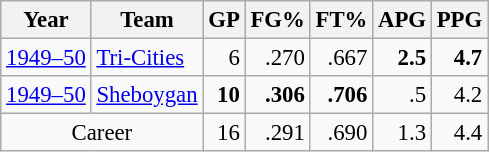<table class="wikitable sortable" style="font-size:95%; text-align:right;">
<tr>
<th>Year</th>
<th>Team</th>
<th>GP</th>
<th>FG%</th>
<th>FT%</th>
<th>APG</th>
<th>PPG</th>
</tr>
<tr>
<td style="text-align:left;"><a href='#'>1949–50</a></td>
<td style="text-align:left;"><a href='#'>Tri-Cities</a></td>
<td>6</td>
<td>.270</td>
<td>.667</td>
<td><strong>2.5</strong></td>
<td><strong>4.7</strong></td>
</tr>
<tr>
<td style="text-align:left;"><a href='#'>1949–50</a></td>
<td style="text-align:left;"><a href='#'>Sheboygan</a></td>
<td><strong>10</strong></td>
<td><strong>.306</strong></td>
<td><strong>.706</strong></td>
<td>.5</td>
<td>4.2</td>
</tr>
<tr>
<td colspan="2" style="text-align:center;">Career</td>
<td>16</td>
<td>.291</td>
<td>.690</td>
<td>1.3</td>
<td>4.4</td>
</tr>
</table>
